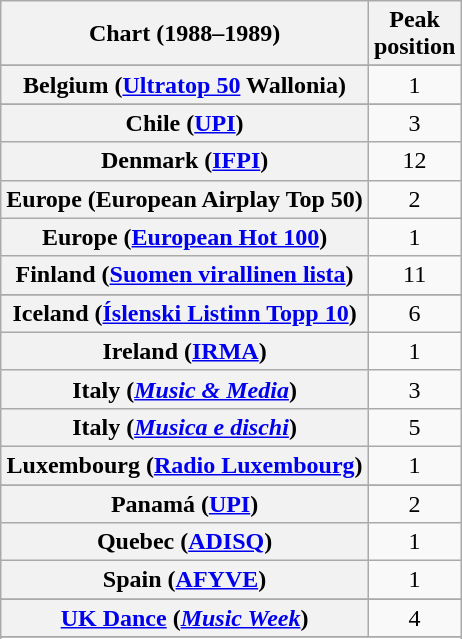<table class="wikitable sortable plainrowheaders" style="text-align:center">
<tr>
<th scope="col">Chart (1988–1989)</th>
<th scope="col">Peak<br>position</th>
</tr>
<tr>
</tr>
<tr>
</tr>
<tr>
</tr>
<tr>
<th scope="row">Belgium (<a href='#'>Ultratop 50</a> Wallonia)</th>
<td>1</td>
</tr>
<tr>
</tr>
<tr>
<th scope="row">Chile (<a href='#'>UPI</a>)</th>
<td>3</td>
</tr>
<tr>
<th scope="row">Denmark (<a href='#'>IFPI</a>)</th>
<td>12</td>
</tr>
<tr>
<th scope="row">Europe (European Airplay Top 50)</th>
<td>2</td>
</tr>
<tr>
<th scope="row">Europe (<a href='#'>European Hot 100</a>)</th>
<td>1</td>
</tr>
<tr>
<th scope="row">Finland (<a href='#'>Suomen virallinen lista</a>)</th>
<td>11</td>
</tr>
<tr>
</tr>
<tr>
<th scope="row">Iceland (<a href='#'>Íslenski Listinn Topp 10</a>)</th>
<td>6</td>
</tr>
<tr>
<th scope="row">Ireland (<a href='#'>IRMA</a>)</th>
<td>1</td>
</tr>
<tr>
<th scope="row">Italy  (<em><a href='#'>Music & Media</a></em>)</th>
<td>3</td>
</tr>
<tr>
<th scope="row">Italy (<em><a href='#'>Musica e dischi</a></em>)</th>
<td>5</td>
</tr>
<tr>
<th scope="row">Luxembourg (<a href='#'>Radio Luxembourg</a>)</th>
<td align="center">1</td>
</tr>
<tr>
</tr>
<tr>
</tr>
<tr>
<th scope="row">Panamá (<a href='#'>UPI</a>)</th>
<td>2</td>
</tr>
<tr>
<th scope="row">Quebec (<a href='#'>ADISQ</a>)</th>
<td align="center">1</td>
</tr>
<tr>
<th scope="row">Spain (<a href='#'>AFYVE</a>)</th>
<td>1</td>
</tr>
<tr>
</tr>
<tr>
<th scope="row"><a href='#'>UK Dance</a> (<em><a href='#'>Music Week</a></em>)</th>
<td>4</td>
</tr>
<tr>
</tr>
<tr>
</tr>
<tr>
</tr>
<tr>
</tr>
<tr>
</tr>
</table>
